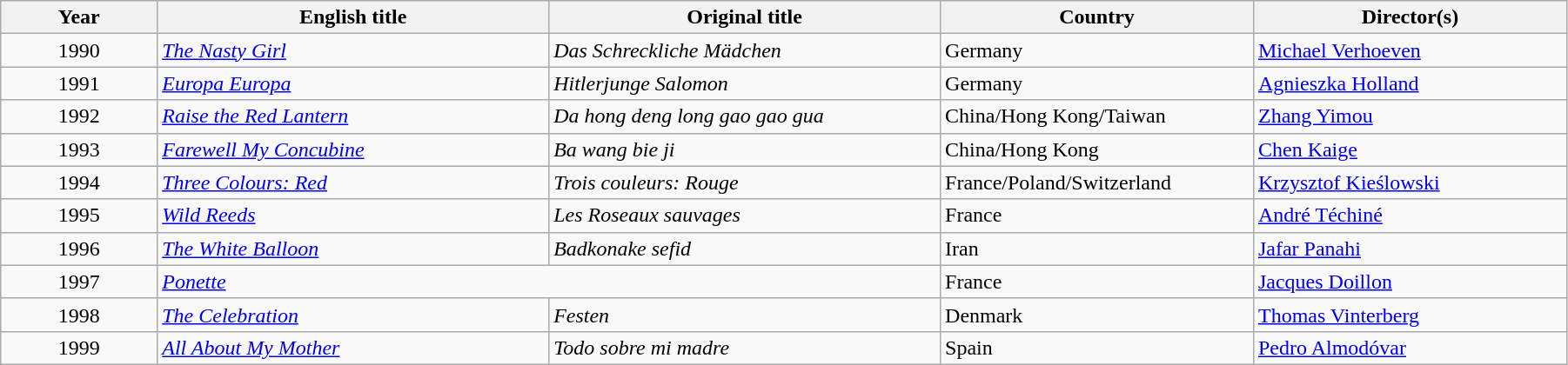<table class="wikitable" width="95%" cellpadding="5">
<tr>
<th width="10%">Year</th>
<th width="25%">English title</th>
<th width="25%">Original title</th>
<th width="20%">Country</th>
<th width="20%">Director(s)</th>
</tr>
<tr>
<td style="text-align:center;">1990</td>
<td><em><a href='#'>The Nasty Girl</a></em></td>
<td><em>Das Schreckliche Mädchen </em></td>
<td>Germany</td>
<td><a href='#'>Michael Verhoeven</a></td>
</tr>
<tr>
<td style="text-align:center;">1991</td>
<td><em><a href='#'>Europa Europa</a></em></td>
<td><em>Hitlerjunge Salomon</em></td>
<td>Germany</td>
<td><a href='#'>Agnieszka Holland</a></td>
</tr>
<tr>
<td style="text-align:center;">1992</td>
<td><em><a href='#'>Raise the Red Lantern</a></em></td>
<td><em>Da hong deng long gao gao gua</em></td>
<td>China/Hong Kong/Taiwan</td>
<td><a href='#'>Zhang Yimou</a></td>
</tr>
<tr>
<td style="text-align:center;">1993</td>
<td><em><a href='#'>Farewell My Concubine</a></em></td>
<td><em>Ba wang bie ji</em></td>
<td>China/Hong Kong</td>
<td><a href='#'>Chen Kaige</a></td>
</tr>
<tr>
<td style="text-align:center;">1994</td>
<td><em><a href='#'>Three Colours: Red</a></em></td>
<td><em>Trois couleurs: Rouge</em></td>
<td>France/Poland/Switzerland</td>
<td><a href='#'>Krzysztof Kieślowski</a></td>
</tr>
<tr>
<td style="text-align:center;">1995</td>
<td><em><a href='#'>Wild Reeds</a></em></td>
<td><em>Les Roseaux sauvages</em></td>
<td>France</td>
<td><a href='#'>André Téchiné</a></td>
</tr>
<tr>
<td style="text-align:center;">1996</td>
<td><em><a href='#'>The White Balloon</a></em></td>
<td><em>Badkonake sefid</em></td>
<td>Iran</td>
<td><a href='#'>Jafar Panahi</a></td>
</tr>
<tr>
<td style="text-align:center;">1997</td>
<td colspan="2"><em><a href='#'>Ponette</a></em></td>
<td>France</td>
<td><a href='#'>Jacques Doillon</a></td>
</tr>
<tr>
<td style="text-align:center;">1998</td>
<td><em><a href='#'>The Celebration</a></em></td>
<td><em>Festen</em></td>
<td>Denmark</td>
<td><a href='#'>Thomas Vinterberg</a></td>
</tr>
<tr>
<td style="text-align:center;">1999</td>
<td><em><a href='#'>All About My Mother</a></em></td>
<td><em>Todo sobre mi madre</em></td>
<td>Spain</td>
<td><a href='#'>Pedro Almodóvar</a></td>
</tr>
</table>
